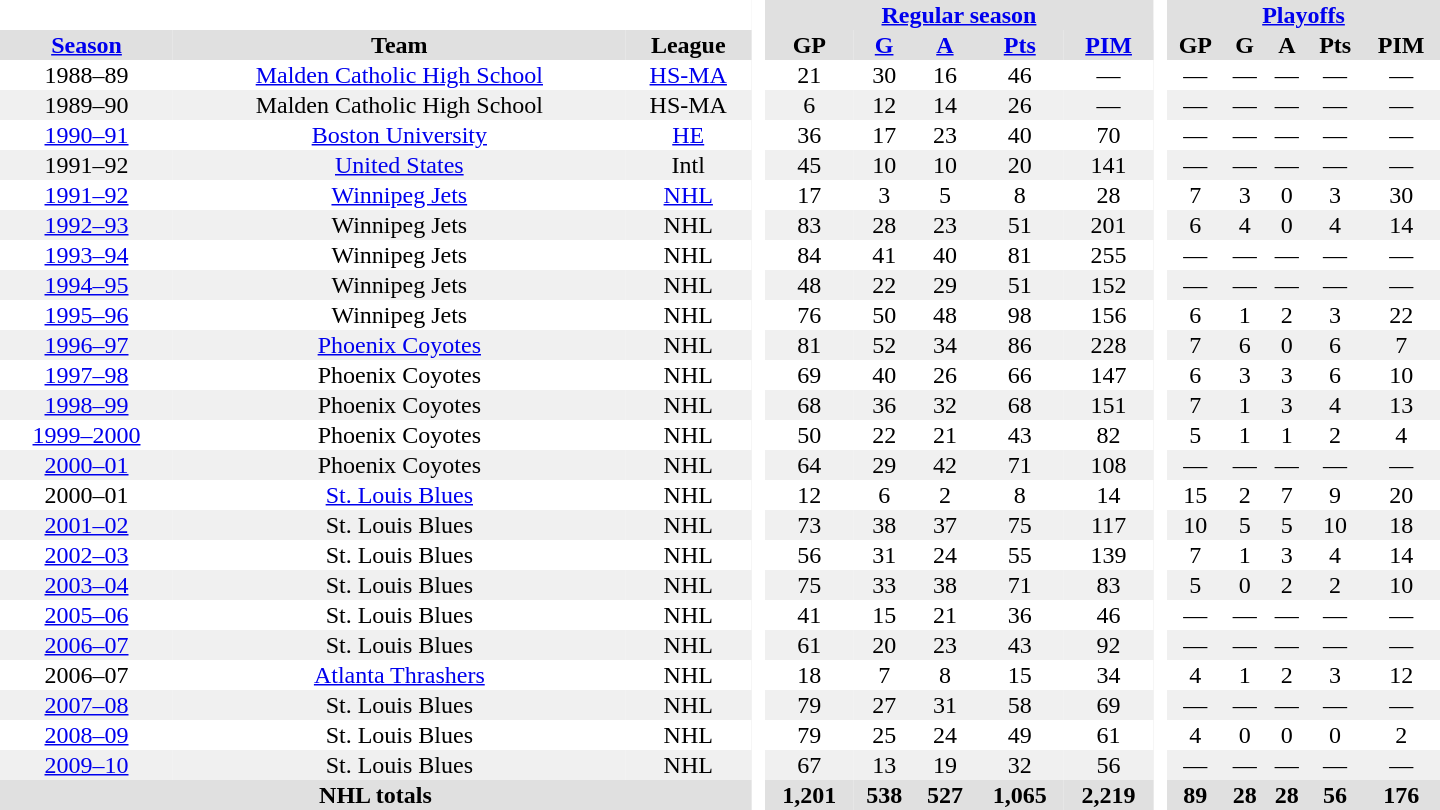<table border="0" cellpadding="1" cellspacing="0" style="text-align:center; width:60em;">
<tr style="background:#e0e0e0;">
<th colspan="3"  bgcolor="#ffffff"> </th>
<th rowspan="99" bgcolor="#ffffff"> </th>
<th colspan="5"><a href='#'>Regular season</a></th>
<th rowspan="99" bgcolor="#ffffff"> </th>
<th colspan="5"><a href='#'>Playoffs</a></th>
</tr>
<tr style="background:#e0e0e0;">
<th><a href='#'>Season</a></th>
<th>Team</th>
<th>League</th>
<th>GP</th>
<th><a href='#'>G</a></th>
<th><a href='#'>A</a></th>
<th><a href='#'>Pts</a></th>
<th><a href='#'>PIM</a></th>
<th>GP</th>
<th>G</th>
<th>A</th>
<th>Pts</th>
<th>PIM</th>
</tr>
<tr>
<td>1988–89</td>
<td><a href='#'>Malden Catholic High School</a></td>
<td><a href='#'>HS-MA</a></td>
<td>21</td>
<td>30</td>
<td>16</td>
<td>46</td>
<td>—</td>
<td>—</td>
<td>—</td>
<td>—</td>
<td>—</td>
<td>—</td>
</tr>
<tr bgcolor="#f0f0f0">
<td>1989–90</td>
<td>Malden Catholic High School</td>
<td>HS-MA</td>
<td>6</td>
<td>12</td>
<td>14</td>
<td>26</td>
<td>—</td>
<td>—</td>
<td>—</td>
<td>—</td>
<td>—</td>
<td>—</td>
</tr>
<tr>
<td><a href='#'>1990–91</a></td>
<td><a href='#'>Boston University</a></td>
<td><a href='#'>HE</a></td>
<td>36</td>
<td>17</td>
<td>23</td>
<td>40</td>
<td>70</td>
<td>—</td>
<td>—</td>
<td>—</td>
<td>—</td>
<td>—</td>
</tr>
<tr bgcolor="#f0f0f0">
<td>1991–92</td>
<td><a href='#'>United States</a></td>
<td>Intl</td>
<td>45</td>
<td>10</td>
<td>10</td>
<td>20</td>
<td>141</td>
<td>—</td>
<td>—</td>
<td>—</td>
<td>—</td>
<td>—</td>
</tr>
<tr>
<td><a href='#'>1991–92</a></td>
<td><a href='#'>Winnipeg Jets</a></td>
<td><a href='#'>NHL</a></td>
<td>17</td>
<td>3</td>
<td>5</td>
<td>8</td>
<td>28</td>
<td>7</td>
<td>3</td>
<td>0</td>
<td>3</td>
<td>30</td>
</tr>
<tr bgcolor="#f0f0f0">
<td><a href='#'>1992–93</a></td>
<td>Winnipeg Jets</td>
<td>NHL</td>
<td>83</td>
<td>28</td>
<td>23</td>
<td>51</td>
<td>201</td>
<td>6</td>
<td>4</td>
<td>0</td>
<td>4</td>
<td>14</td>
</tr>
<tr>
<td><a href='#'>1993–94</a></td>
<td>Winnipeg Jets</td>
<td>NHL</td>
<td>84</td>
<td>41</td>
<td>40</td>
<td>81</td>
<td>255</td>
<td>—</td>
<td>—</td>
<td>—</td>
<td>—</td>
<td>—</td>
</tr>
<tr bgcolor="#f0f0f0">
<td><a href='#'>1994–95</a></td>
<td>Winnipeg Jets</td>
<td>NHL</td>
<td>48</td>
<td>22</td>
<td>29</td>
<td>51</td>
<td>152</td>
<td>—</td>
<td>—</td>
<td>—</td>
<td>—</td>
<td>—</td>
</tr>
<tr>
<td><a href='#'>1995–96</a></td>
<td>Winnipeg Jets</td>
<td>NHL</td>
<td>76</td>
<td>50</td>
<td>48</td>
<td>98</td>
<td>156</td>
<td>6</td>
<td>1</td>
<td>2</td>
<td>3</td>
<td>22</td>
</tr>
<tr bgcolor="#f0f0f0">
<td><a href='#'>1996–97</a></td>
<td><a href='#'>Phoenix Coyotes</a></td>
<td>NHL</td>
<td>81</td>
<td>52</td>
<td>34</td>
<td>86</td>
<td>228</td>
<td>7</td>
<td>6</td>
<td>0</td>
<td>6</td>
<td>7</td>
</tr>
<tr>
<td><a href='#'>1997–98</a></td>
<td>Phoenix Coyotes</td>
<td>NHL</td>
<td>69</td>
<td>40</td>
<td>26</td>
<td>66</td>
<td>147</td>
<td>6</td>
<td>3</td>
<td>3</td>
<td>6</td>
<td>10</td>
</tr>
<tr bgcolor="#f0f0f0">
<td><a href='#'>1998–99</a></td>
<td>Phoenix Coyotes</td>
<td>NHL</td>
<td>68</td>
<td>36</td>
<td>32</td>
<td>68</td>
<td>151</td>
<td>7</td>
<td>1</td>
<td>3</td>
<td>4</td>
<td>13</td>
</tr>
<tr>
<td><a href='#'>1999–2000</a></td>
<td>Phoenix Coyotes</td>
<td>NHL</td>
<td>50</td>
<td>22</td>
<td>21</td>
<td>43</td>
<td>82</td>
<td>5</td>
<td>1</td>
<td>1</td>
<td>2</td>
<td>4</td>
</tr>
<tr bgcolor="#f0f0f0">
<td><a href='#'>2000–01</a></td>
<td>Phoenix Coyotes</td>
<td>NHL</td>
<td>64</td>
<td>29</td>
<td>42</td>
<td>71</td>
<td>108</td>
<td>—</td>
<td>—</td>
<td>—</td>
<td>—</td>
<td>—</td>
</tr>
<tr>
<td>2000–01</td>
<td><a href='#'>St. Louis Blues</a></td>
<td>NHL</td>
<td>12</td>
<td>6</td>
<td>2</td>
<td>8</td>
<td>14</td>
<td>15</td>
<td>2</td>
<td>7</td>
<td>9</td>
<td>20</td>
</tr>
<tr bgcolor="#f0f0f0">
<td><a href='#'>2001–02</a></td>
<td>St. Louis Blues</td>
<td>NHL</td>
<td>73</td>
<td>38</td>
<td>37</td>
<td>75</td>
<td>117</td>
<td>10</td>
<td>5</td>
<td>5</td>
<td>10</td>
<td>18</td>
</tr>
<tr>
<td><a href='#'>2002–03</a></td>
<td>St. Louis Blues</td>
<td>NHL</td>
<td>56</td>
<td>31</td>
<td>24</td>
<td>55</td>
<td>139</td>
<td>7</td>
<td>1</td>
<td>3</td>
<td>4</td>
<td>14</td>
</tr>
<tr bgcolor="#f0f0f0">
<td><a href='#'>2003–04</a></td>
<td>St. Louis Blues</td>
<td>NHL</td>
<td>75</td>
<td>33</td>
<td>38</td>
<td>71</td>
<td>83</td>
<td>5</td>
<td>0</td>
<td>2</td>
<td>2</td>
<td>10</td>
</tr>
<tr>
<td><a href='#'>2005–06</a></td>
<td>St. Louis Blues</td>
<td>NHL</td>
<td>41</td>
<td>15</td>
<td>21</td>
<td>36</td>
<td>46</td>
<td>—</td>
<td>—</td>
<td>—</td>
<td>—</td>
<td>—</td>
</tr>
<tr bgcolor="#f0f0f0">
<td><a href='#'>2006–07</a></td>
<td>St. Louis Blues</td>
<td>NHL</td>
<td>61</td>
<td>20</td>
<td>23</td>
<td>43</td>
<td>92</td>
<td>—</td>
<td>—</td>
<td>—</td>
<td>—</td>
<td>—</td>
</tr>
<tr>
<td>2006–07</td>
<td><a href='#'>Atlanta Thrashers</a></td>
<td>NHL</td>
<td>18</td>
<td>7</td>
<td>8</td>
<td>15</td>
<td>34</td>
<td>4</td>
<td>1</td>
<td>2</td>
<td>3</td>
<td>12</td>
</tr>
<tr bgcolor="#f0f0f0">
<td><a href='#'>2007–08</a></td>
<td>St. Louis Blues</td>
<td>NHL</td>
<td>79</td>
<td>27</td>
<td>31</td>
<td>58</td>
<td>69</td>
<td>—</td>
<td>—</td>
<td>—</td>
<td>—</td>
<td>—</td>
</tr>
<tr>
<td><a href='#'>2008–09</a></td>
<td>St. Louis Blues</td>
<td>NHL</td>
<td>79</td>
<td>25</td>
<td>24</td>
<td>49</td>
<td>61</td>
<td>4</td>
<td>0</td>
<td>0</td>
<td>0</td>
<td>2</td>
</tr>
<tr bgcolor="#f0f0f0">
<td><a href='#'>2009–10</a></td>
<td>St. Louis Blues</td>
<td>NHL</td>
<td>67</td>
<td>13</td>
<td>19</td>
<td>32</td>
<td>56</td>
<td>—</td>
<td>—</td>
<td>—</td>
<td>—</td>
<td>—</td>
</tr>
<tr>
</tr>
<tr bgcolor="#e0e0e0">
<th colspan="3">NHL totals</th>
<th>1,201</th>
<th>538</th>
<th>527</th>
<th>1,065</th>
<th>2,219</th>
<th>89</th>
<th>28</th>
<th>28</th>
<th>56</th>
<th>176</th>
</tr>
</table>
